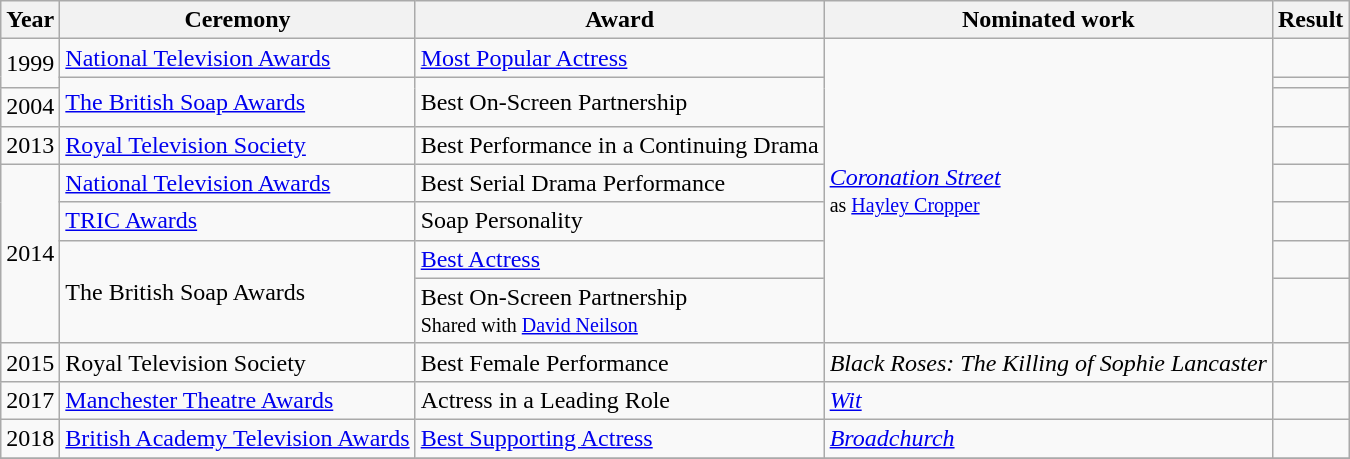<table class="wikitable sortable">
<tr>
<th>Year</th>
<th>Ceremony</th>
<th>Award</th>
<th>Nominated work</th>
<th>Result</th>
</tr>
<tr>
<td rowspan="2">1999</td>
<td><a href='#'>National Television Awards</a></td>
<td><a href='#'>Most Popular Actress</a></td>
<td rowspan="8"><em><a href='#'>Coronation Street</a></em><br><small>as <a href='#'>Hayley Cropper</a></small></td>
<td></td>
</tr>
<tr>
<td rowspan="2"><a href='#'>The British Soap Awards</a></td>
<td rowspan="2">Best On-Screen Partnership</td>
<td></td>
</tr>
<tr>
<td>2004</td>
<td></td>
</tr>
<tr>
<td>2013</td>
<td><a href='#'>Royal Television Society</a></td>
<td>Best Performance in a Continuing Drama</td>
<td></td>
</tr>
<tr>
<td rowspan="4">2014</td>
<td><a href='#'>National Television Awards</a></td>
<td>Best Serial Drama Performance</td>
<td></td>
</tr>
<tr>
<td><a href='#'>TRIC Awards</a></td>
<td>Soap Personality</td>
<td></td>
</tr>
<tr>
<td rowspan="2">The British Soap Awards</td>
<td><a href='#'>Best Actress</a></td>
<td></td>
</tr>
<tr>
<td>Best On-Screen Partnership<br><small>Shared with <a href='#'>David Neilson</a></small></td>
<td></td>
</tr>
<tr>
<td>2015</td>
<td>Royal Television Society</td>
<td>Best Female Performance</td>
<td><em>Black Roses: The Killing of Sophie Lancaster</em></td>
<td></td>
</tr>
<tr>
<td>2017</td>
<td><a href='#'>Manchester Theatre Awards</a></td>
<td>Actress in a Leading Role</td>
<td><em><a href='#'>Wit</a></em></td>
<td></td>
</tr>
<tr>
<td>2018</td>
<td><a href='#'>British Academy Television Awards</a></td>
<td><a href='#'>Best Supporting Actress</a></td>
<td><em><a href='#'>Broadchurch</a></em></td>
<td></td>
</tr>
<tr>
</tr>
</table>
